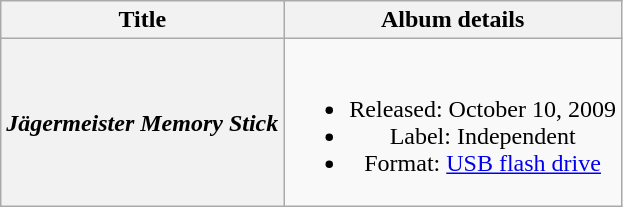<table class="wikitable plainrowheaders" style="text-align:center;" border="1">
<tr>
<th scope="col">Title</th>
<th scope="col">Album details</th>
</tr>
<tr>
<th scope="row"><em>Jägermeister Memory Stick</em></th>
<td><br><ul><li>Released: October 10, 2009</li><li>Label: Independent</li><li>Format: <a href='#'>USB flash drive</a></li></ul></td>
</tr>
</table>
